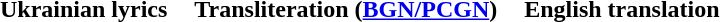<table cellpadding=8>
<tr>
<th>Ukrainian lyrics</th>
<th>Transliteration (<a href='#'>BGN/PCGN</a>)</th>
<th>English translation</th>
</tr>
<tr style="vertical-align:top; white-space:nowrap;">
<td></td>
<td></td>
<td></td>
</tr>
</table>
